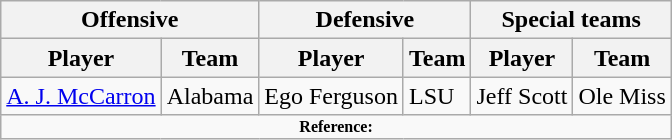<table class="wikitable" border="1">
<tr>
<th colspan="2">Offensive</th>
<th colspan="2">Defensive</th>
<th colspan="2">Special teams</th>
</tr>
<tr>
<th>Player</th>
<th>Team</th>
<th>Player</th>
<th>Team</th>
<th>Player</th>
<th>Team</th>
</tr>
<tr>
<td><a href='#'>A. J. McCarron</a></td>
<td>Alabama</td>
<td>Ego Ferguson</td>
<td>LSU</td>
<td>Jeff Scott</td>
<td>Ole Miss</td>
</tr>
<tr>
<td colspan="6" style="font-size: 8pt" align="center"><strong>Reference:</strong></td>
</tr>
</table>
